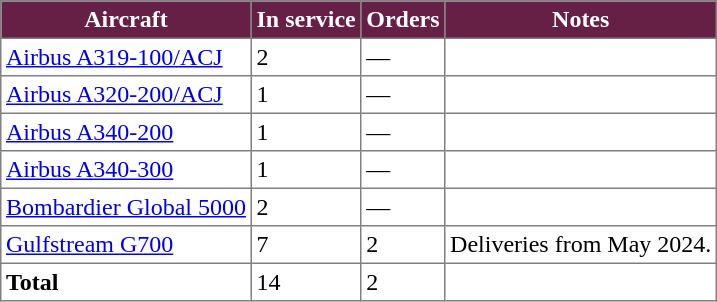<table class="sortable toccolours" border="1" cellpadding="3" style="border-collapse:collapse">
<tr style="background:#662046;">
<th style="color:white;">Aircraft</th>
<th style="color:white;">In service</th>
<th style="color:white;">Orders</th>
<th style="color:white;">Notes</th>
</tr>
<tr>
<td><a href='#'>Airbus A319-100/ACJ</a></td>
<td>2</td>
<td>&#x2014;</td>
<td></td>
</tr>
<tr>
<td><a href='#'>Airbus A320-200/ACJ</a></td>
<td>1</td>
<td>&#x2014;</td>
<td></td>
</tr>
<tr>
<td><a href='#'>Airbus A340-200</a></td>
<td>1</td>
<td>&#x2014;</td>
<td></td>
</tr>
<tr>
<td><a href='#'>Airbus A340-300</a></td>
<td>1</td>
<td>&#x2014;</td>
<td></td>
</tr>
<tr>
<td><a href='#'>Bombardier Global 5000</a></td>
<td>2</td>
<td>&#x2014;</td>
<td></td>
</tr>
<tr>
<td><a href='#'>Gulfstream G700</a></td>
<td>7</td>
<td>2</td>
<td>Deliveries from May 2024.</td>
</tr>
<tr>
<td><strong>Total</strong></td>
<td>14</td>
<td>2</td>
<td></td>
</tr>
</table>
